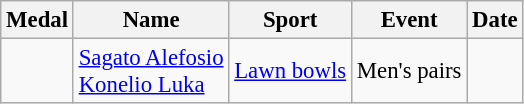<table class="wikitable sortable" style="font-size: 95%;">
<tr>
<th>Medal</th>
<th>Name</th>
<th>Sport</th>
<th>Event</th>
<th>Date</th>
</tr>
<tr>
<td></td>
<td><a href='#'>Sagato Alefosio</a> <br> <a href='#'>Konelio Luka</a></td>
<td><a href='#'>Lawn bowls</a></td>
<td>Men's pairs</td>
<td></td>
</tr>
</table>
